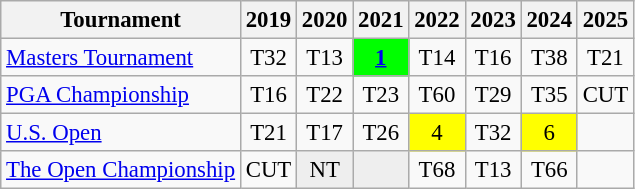<table class="wikitable" style="font-size:95%;text-align:center;">
<tr>
<th>Tournament</th>
<th>2019</th>
<th>2020</th>
<th>2021</th>
<th>2022</th>
<th>2023</th>
<th>2024</th>
<th>2025</th>
</tr>
<tr>
<td align=left><a href='#'>Masters Tournament</a></td>
<td>T32</td>
<td>T13</td>
<td style="background:lime;"><strong><a href='#'>1</a></strong></td>
<td>T14</td>
<td>T16</td>
<td>T38</td>
<td>T21</td>
</tr>
<tr>
<td align=left><a href='#'>PGA Championship</a></td>
<td>T16</td>
<td>T22</td>
<td>T23</td>
<td>T60</td>
<td>T29</td>
<td>T35</td>
<td>CUT</td>
</tr>
<tr>
<td align=left><a href='#'>U.S. Open</a></td>
<td>T21</td>
<td>T17</td>
<td>T26</td>
<td style="background:yellow;">4</td>
<td>T32</td>
<td style="background:yellow;">6</td>
<td></td>
</tr>
<tr>
<td align=left><a href='#'>The Open Championship</a></td>
<td>CUT</td>
<td style="background:#eeeeee;">NT</td>
<td style="background:#eeeeee;"></td>
<td>T68</td>
<td>T13</td>
<td>T66</td>
<td></td>
</tr>
</table>
